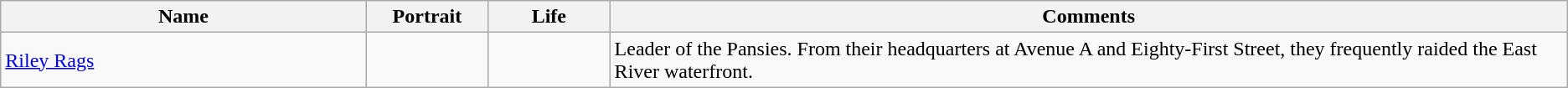<table class=wikitable>
<tr>
<th width="21%">Name</th>
<th width="7%">Portrait</th>
<th width="7%">Life</th>
<th width="55%">Comments</th>
</tr>
<tr>
<td><a href='#'>Riley Rags</a></td>
<td></td>
<td></td>
<td>Leader of the Pansies. From their headquarters at Avenue A and Eighty-First Street, they frequently raided the East River waterfront.</td>
</tr>
</table>
